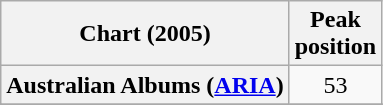<table class="wikitable sortable plainrowheaders">
<tr>
<th scope="col">Chart (2005)</th>
<th scope="col">Peak<br>position</th>
</tr>
<tr>
<th scope="row">Australian Albums (<a href='#'>ARIA</a>)</th>
<td align="center">53</td>
</tr>
<tr>
</tr>
<tr>
</tr>
<tr>
</tr>
<tr>
</tr>
<tr>
</tr>
<tr>
</tr>
<tr>
</tr>
<tr>
</tr>
<tr>
</tr>
<tr>
</tr>
<tr>
</tr>
<tr>
</tr>
<tr>
</tr>
<tr>
</tr>
<tr>
</tr>
</table>
